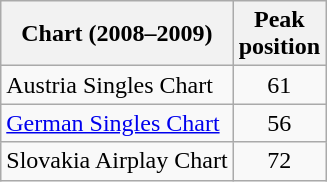<table class="wikitable sortable">
<tr>
<th style="text-align:center;">Chart (2008–2009)</th>
<th style="text-align:center;">Peak<br>position</th>
</tr>
<tr>
<td align="left">Austria Singles Chart</td>
<td style="text-align:center;">61</td>
</tr>
<tr>
<td align="left"><a href='#'>German Singles Chart</a></td>
<td style="text-align:center;">56</td>
</tr>
<tr>
<td align="left">Slovakia Airplay Chart</td>
<td style="text-align:center;">72</td>
</tr>
</table>
